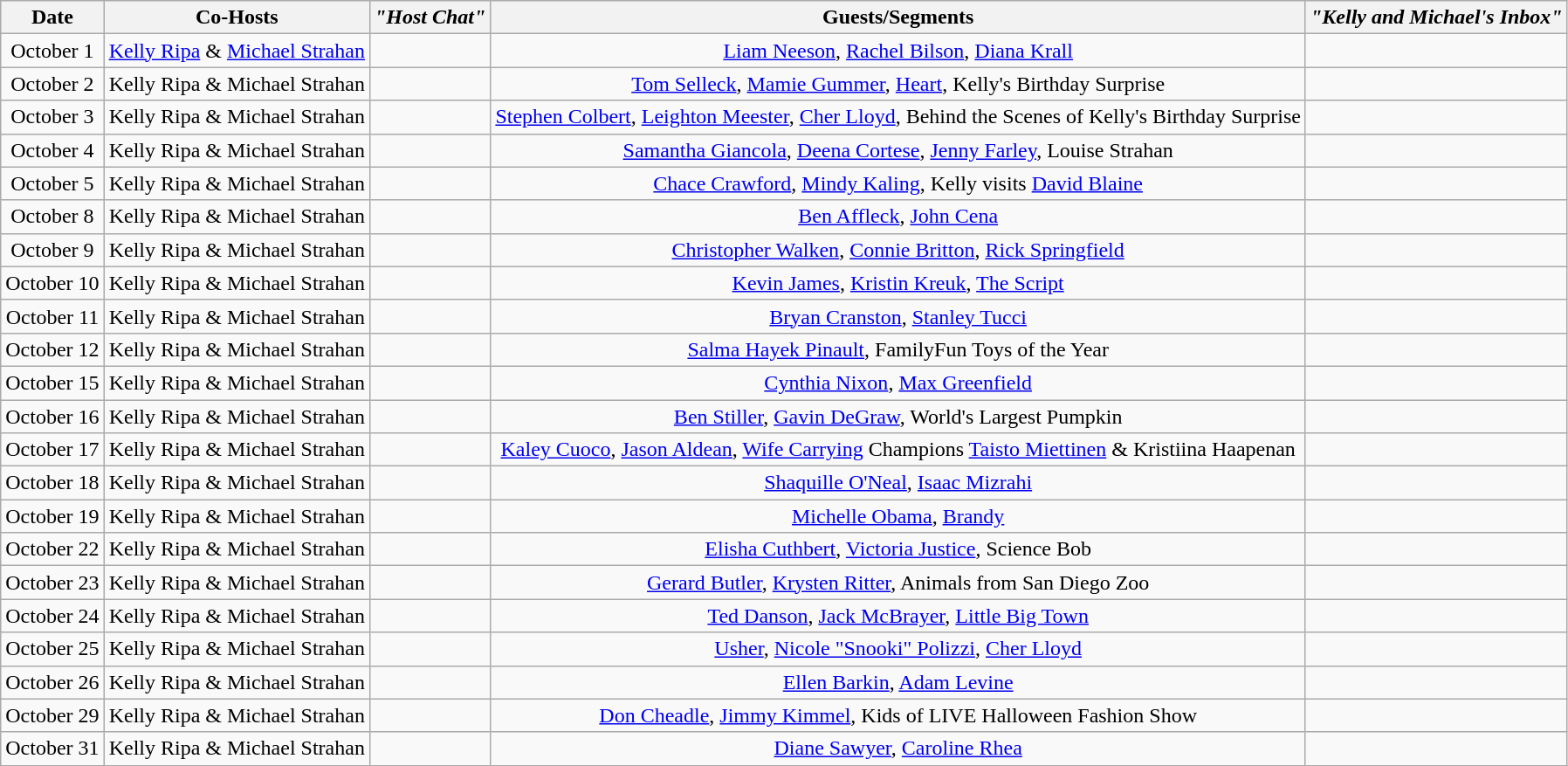<table class="wikitable sortable" style="text-align:center;">
<tr>
<th>Date</th>
<th>Co-Hosts</th>
<th><em>"Host Chat"</em></th>
<th>Guests/Segments</th>
<th><em>"Kelly and Michael's Inbox"</em></th>
</tr>
<tr>
<td>October 1</td>
<td><a href='#'>Kelly Ripa</a> & <a href='#'>Michael Strahan</a></td>
<td></td>
<td><a href='#'>Liam Neeson</a>, <a href='#'>Rachel Bilson</a>, <a href='#'>Diana Krall</a></td>
<td></td>
</tr>
<tr>
<td>October 2</td>
<td>Kelly Ripa & Michael Strahan</td>
<td></td>
<td><a href='#'>Tom Selleck</a>, <a href='#'>Mamie Gummer</a>, <a href='#'>Heart</a>, Kelly's Birthday Surprise</td>
<td></td>
</tr>
<tr>
<td>October 3</td>
<td>Kelly Ripa & Michael Strahan</td>
<td></td>
<td><a href='#'>Stephen Colbert</a>, <a href='#'>Leighton Meester</a>, <a href='#'>Cher Lloyd</a>, Behind the Scenes of Kelly's Birthday Surprise</td>
<td></td>
</tr>
<tr>
<td>October 4</td>
<td>Kelly Ripa & Michael Strahan</td>
<td></td>
<td><a href='#'>Samantha Giancola</a>, <a href='#'>Deena Cortese</a>, <a href='#'>Jenny Farley</a>, Louise Strahan</td>
<td></td>
</tr>
<tr>
<td>October 5</td>
<td>Kelly Ripa & Michael Strahan</td>
<td></td>
<td><a href='#'>Chace Crawford</a>, <a href='#'>Mindy Kaling</a>, Kelly visits <a href='#'>David Blaine</a></td>
<td></td>
</tr>
<tr>
<td>October 8</td>
<td>Kelly Ripa & Michael Strahan</td>
<td></td>
<td><a href='#'>Ben Affleck</a>, <a href='#'>John Cena</a></td>
<td></td>
</tr>
<tr>
<td>October 9</td>
<td>Kelly Ripa & Michael Strahan</td>
<td></td>
<td><a href='#'>Christopher Walken</a>, <a href='#'>Connie Britton</a>, <a href='#'>Rick Springfield</a></td>
<td></td>
</tr>
<tr>
<td>October 10</td>
<td>Kelly Ripa & Michael Strahan</td>
<td></td>
<td><a href='#'>Kevin James</a>, <a href='#'>Kristin Kreuk</a>, <a href='#'>The Script</a></td>
<td></td>
</tr>
<tr>
<td>October 11</td>
<td>Kelly Ripa & Michael Strahan</td>
<td></td>
<td><a href='#'>Bryan Cranston</a>, <a href='#'>Stanley Tucci</a></td>
<td></td>
</tr>
<tr>
<td>October 12</td>
<td>Kelly Ripa & Michael Strahan</td>
<td></td>
<td><a href='#'>Salma Hayek Pinault</a>, FamilyFun Toys of the Year</td>
<td></td>
</tr>
<tr>
<td>October 15</td>
<td>Kelly Ripa & Michael Strahan</td>
<td></td>
<td><a href='#'>Cynthia Nixon</a>, <a href='#'>Max Greenfield</a></td>
<td></td>
</tr>
<tr>
<td>October 16</td>
<td>Kelly Ripa & Michael Strahan</td>
<td></td>
<td><a href='#'>Ben Stiller</a>, <a href='#'>Gavin DeGraw</a>, World's Largest Pumpkin</td>
<td></td>
</tr>
<tr>
<td>October 17</td>
<td>Kelly Ripa & Michael Strahan</td>
<td></td>
<td><a href='#'>Kaley Cuoco</a>, <a href='#'>Jason Aldean</a>, <a href='#'>Wife Carrying</a> Champions <a href='#'>Taisto Miettinen</a> & Kristiina Haapenan</td>
<td></td>
</tr>
<tr>
<td>October 18</td>
<td>Kelly Ripa & Michael Strahan</td>
<td></td>
<td><a href='#'>Shaquille O'Neal</a>, <a href='#'>Isaac Mizrahi</a></td>
<td></td>
</tr>
<tr>
<td>October 19</td>
<td>Kelly Ripa & Michael Strahan</td>
<td></td>
<td><a href='#'>Michelle Obama</a>, <a href='#'>Brandy</a></td>
<td></td>
</tr>
<tr>
<td>October 22</td>
<td>Kelly Ripa & Michael Strahan</td>
<td></td>
<td><a href='#'>Elisha Cuthbert</a>, <a href='#'>Victoria Justice</a>, Science Bob</td>
<td></td>
</tr>
<tr>
<td>October 23</td>
<td>Kelly Ripa & Michael Strahan</td>
<td></td>
<td><a href='#'>Gerard Butler</a>, <a href='#'>Krysten Ritter</a>, Animals from San Diego Zoo</td>
<td></td>
</tr>
<tr>
<td>October 24</td>
<td>Kelly Ripa & Michael Strahan</td>
<td></td>
<td><a href='#'>Ted Danson</a>, <a href='#'>Jack McBrayer</a>, <a href='#'>Little Big Town</a></td>
<td></td>
</tr>
<tr>
<td>October 25</td>
<td>Kelly Ripa & Michael Strahan</td>
<td></td>
<td><a href='#'>Usher</a>, <a href='#'>Nicole "Snooki" Polizzi</a>, <a href='#'>Cher Lloyd</a></td>
<td></td>
</tr>
<tr>
<td>October 26</td>
<td>Kelly Ripa & Michael Strahan</td>
<td></td>
<td><a href='#'>Ellen Barkin</a>, <a href='#'>Adam Levine</a></td>
<td></td>
</tr>
<tr>
<td>October 29</td>
<td>Kelly Ripa & Michael Strahan</td>
<td></td>
<td><a href='#'>Don Cheadle</a>, <a href='#'>Jimmy Kimmel</a>, Kids of LIVE Halloween Fashion Show</td>
<td></td>
</tr>
<tr>
<td>October 31</td>
<td>Kelly Ripa & Michael Strahan</td>
<td></td>
<td><a href='#'>Diane Sawyer</a>, <a href='#'>Caroline Rhea</a></td>
<td></td>
</tr>
</table>
